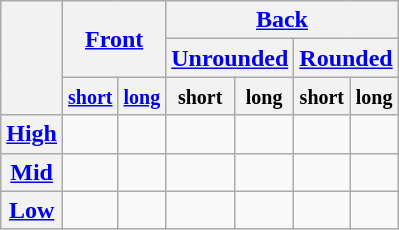<table class="wikitable" style="text-align:center">
<tr>
<th rowspan="3"></th>
<th rowspan="2" colspan="2"><a href='#'>Front</a></th>
<th colspan="4"><a href='#'>Back</a></th>
</tr>
<tr>
<th colspan="2"><a href='#'>Unrounded</a></th>
<th colspan="2"><a href='#'>Rounded</a></th>
</tr>
<tr>
<th><small><a href='#'>short</a></small></th>
<th><small><a href='#'>long</a></small></th>
<th><small>short</small></th>
<th><small>long</small></th>
<th><small>short</small></th>
<th><small>long</small></th>
</tr>
<tr>
<th><a href='#'>High</a></th>
<td> </td>
<td> </td>
<td> </td>
<td> </td>
<td> </td>
<td> </td>
</tr>
<tr>
<th><a href='#'>Mid</a></th>
<td> </td>
<td> </td>
<td> </td>
<td></td>
<td> </td>
<td> </td>
</tr>
<tr>
<th><a href='#'>Low</a></th>
<td> </td>
<td> </td>
<td></td>
<td></td>
<td></td>
<td> </td>
</tr>
</table>
